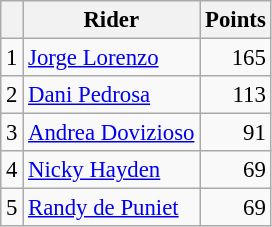<table class="wikitable" style="font-size: 95%;">
<tr>
<th></th>
<th>Rider</th>
<th>Points</th>
</tr>
<tr>
<td align=center>1</td>
<td> <a href='#'>Jorge Lorenzo</a></td>
<td align=right>165</td>
</tr>
<tr>
<td align=center>2</td>
<td> <a href='#'>Dani Pedrosa</a></td>
<td align=right>113</td>
</tr>
<tr>
<td align=center>3</td>
<td> <a href='#'>Andrea Dovizioso</a></td>
<td align=right>91</td>
</tr>
<tr>
<td align=center>4</td>
<td> <a href='#'>Nicky Hayden</a></td>
<td align=right>69</td>
</tr>
<tr>
<td align=center>5</td>
<td> <a href='#'>Randy de Puniet</a></td>
<td align=right>69</td>
</tr>
</table>
